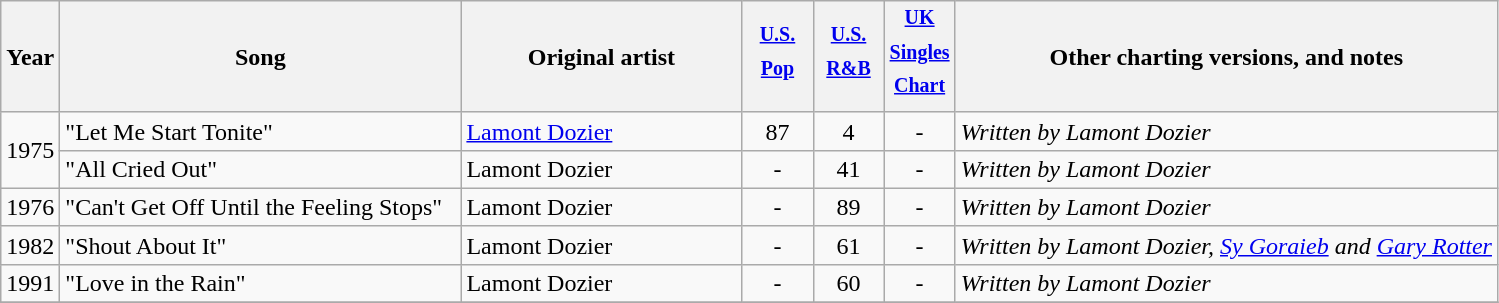<table class="wikitable">
<tr>
<th>Year</th>
<th width="260">Song</th>
<th width="180">Original artist</th>
<th width="40"><sup><a href='#'>U.S. Pop</a></sup></th>
<th width="40"><sup><a href='#'>U.S. R&B</a></sup></th>
<th width="40"><sup><a href='#'>UK Singles Chart</a></sup></th>
<th>Other charting versions, and notes</th>
</tr>
<tr>
<td rowspan="2">1975</td>
<td>"Let Me Start Tonite"</td>
<td><a href='#'>Lamont Dozier</a></td>
<td align="center">87</td>
<td align="center">4</td>
<td align="center">-</td>
<td><em>Written by Lamont Dozier</em></td>
</tr>
<tr>
<td>"All Cried Out"</td>
<td>Lamont Dozier</td>
<td align="center">-</td>
<td align="center">41</td>
<td align="center">-</td>
<td><em>Written by Lamont Dozier</em></td>
</tr>
<tr>
<td rowspan="1">1976</td>
<td>"Can't Get Off Until the Feeling Stops"</td>
<td>Lamont Dozier</td>
<td align="center">-</td>
<td align="center">89</td>
<td align="center">-</td>
<td><em>Written by Lamont Dozier</em></td>
</tr>
<tr>
<td rowspan="1">1982</td>
<td>"Shout About It"</td>
<td>Lamont Dozier</td>
<td align="center">-</td>
<td align="center">61</td>
<td align="center">-</td>
<td><em>Written by Lamont Dozier, <a href='#'>Sy Goraieb</a> and <a href='#'>Gary Rotter</a></em></td>
</tr>
<tr>
<td rowspan="1">1991</td>
<td>"Love in the Rain"</td>
<td>Lamont Dozier</td>
<td align="center">-</td>
<td align="center">60</td>
<td align="center">-</td>
<td><em>Written by Lamont Dozier</em></td>
</tr>
<tr>
</tr>
</table>
